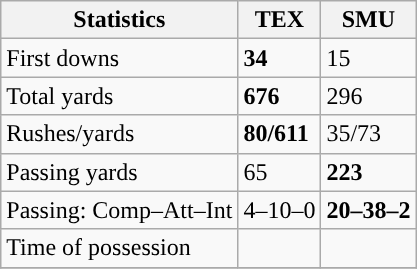<table class="wikitable" style="float: left;">
<tr>
<th>Statistics</th>
<th>TEX</th>
<th>SMU</th>
</tr>
<tr>
<td>First downs</td>
<td><strong>34</strong></td>
<td>15</td>
</tr>
<tr>
<td>Total yards</td>
<td><strong>676</strong></td>
<td>296</td>
</tr>
<tr>
<td>Rushes/yards</td>
<td><strong>80/611</strong></td>
<td>35/73</td>
</tr>
<tr>
<td>Passing yards</td>
<td>65</td>
<td><strong>223</strong></td>
</tr>
<tr>
<td>Passing: Comp–Att–Int</td>
<td>4–10–0</td>
<td><strong>20–38–2</strong></td>
</tr>
<tr>
<td>Time of possession</td>
<td></td>
<td></td>
</tr>
<tr>
</tr>
</table>
